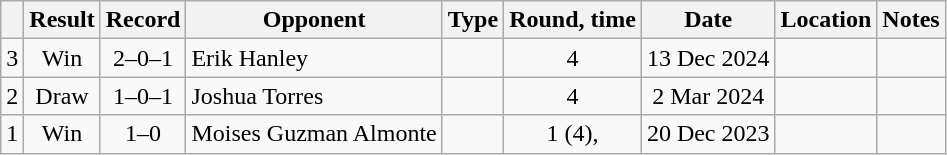<table class="wikitable" style="text-align:center">
<tr>
<th></th>
<th>Result</th>
<th>Record</th>
<th>Opponent</th>
<th>Type</th>
<th>Round, time</th>
<th>Date</th>
<th>Location</th>
<th>Notes</th>
</tr>
<tr>
<td>3</td>
<td>Win</td>
<td>2–0–1</td>
<td align=left>Erik Hanley</td>
<td></td>
<td>4</td>
<td>13 Dec 2024</td>
<td align=left></td>
<td></td>
</tr>
<tr>
<td>2</td>
<td>Draw</td>
<td>1–0–1</td>
<td align=left>Joshua Torres</td>
<td></td>
<td>4</td>
<td>2 Mar 2024</td>
<td align=left></td>
<td></td>
</tr>
<tr>
<td>1</td>
<td>Win</td>
<td>1–0</td>
<td align=left>Moises Guzman Almonte</td>
<td></td>
<td>1 (4), </td>
<td>20 Dec 2023</td>
<td align=left></td>
<td></td>
</tr>
</table>
